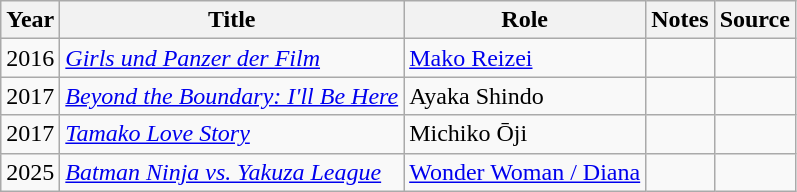<table class="wikitable sortable plainrowheaders">
<tr>
<th>Year</th>
<th>Title</th>
<th>Role</th>
<th class="unsortable">Notes</th>
<th class="unsortable">Source</th>
</tr>
<tr>
<td>2016</td>
<td><em><a href='#'>Girls und Panzer der Film</a></em></td>
<td><a href='#'>Mako Reizei</a></td>
<td></td>
<td></td>
</tr>
<tr>
<td>2017</td>
<td><em><a href='#'>Beyond the Boundary: I'll Be Here</a></em></td>
<td>Ayaka Shindo</td>
<td></td>
<td></td>
</tr>
<tr>
<td>2017</td>
<td><em><a href='#'>Tamako Love Story</a></em></td>
<td>Michiko Ōji</td>
<td></td>
<td></td>
</tr>
<tr>
<td>2025</td>
<td><em><a href='#'>Batman Ninja vs. Yakuza League</a></em></td>
<td><a href='#'>Wonder Woman / Diana</a></td>
<td></td>
<td></td>
</tr>
</table>
